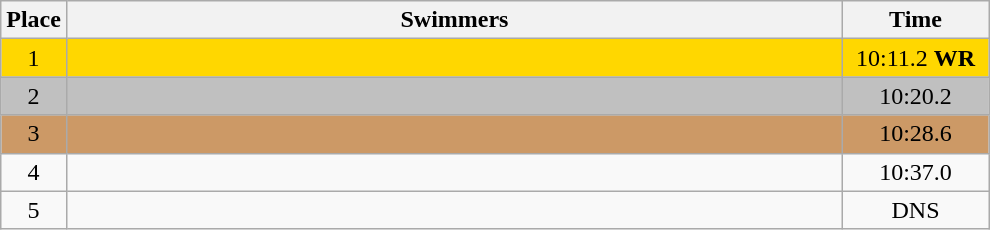<table class=wikitable style="text-align:center">
<tr>
<th>Place</th>
<th width=510>Swimmers</th>
<th width=90>Time</th>
</tr>
<tr bgcolor=gold>
<td>1</td>
<td align=left></td>
<td>10:11.2 <strong>WR</strong></td>
</tr>
<tr bgcolor=silver>
<td>2</td>
<td align=left></td>
<td>10:20.2</td>
</tr>
<tr bgcolor=cc9966>
<td>3</td>
<td align=left></td>
<td>10:28.6</td>
</tr>
<tr>
<td>4</td>
<td align=left></td>
<td>10:37.0</td>
</tr>
<tr>
<td>5</td>
<td align=left></td>
<td>DNS</td>
</tr>
</table>
